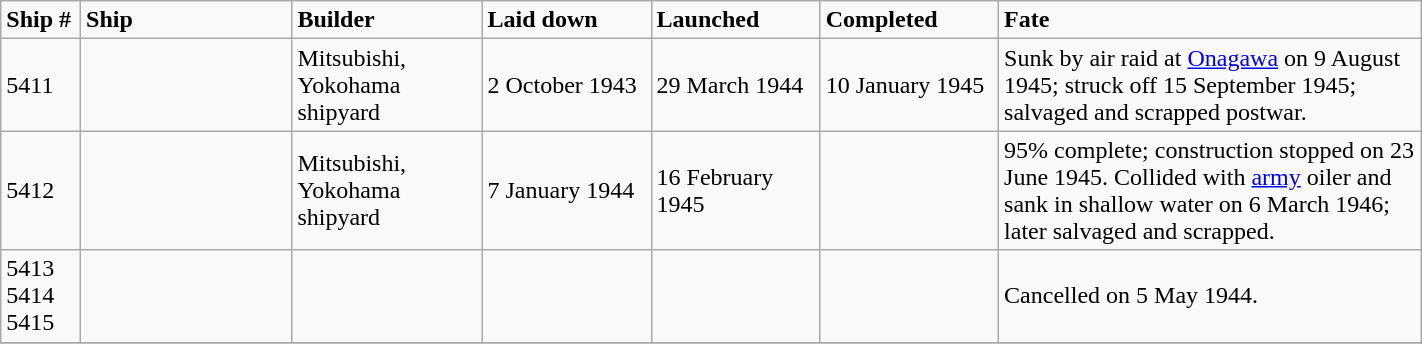<table class="wikitable" width="75%">
<tr>
<td width="3%"><strong>Ship #</strong></td>
<td width="10%"><strong>Ship</strong></td>
<td width="9%"><strong>Builder</strong></td>
<td width="8%" bgcolor=><strong>Laid down</strong></td>
<td width="8%" bgcolor=><strong>Launched</strong></td>
<td width="8%" bgcolor=><strong>Completed</strong></td>
<td width="20%" bgcolor=><strong>Fate</strong></td>
</tr>
<tr>
<td>5411</td>
<td></td>
<td>Mitsubishi, Yokohama shipyard</td>
<td>2 October 1943</td>
<td>29 March 1944</td>
<td>10 January 1945</td>
<td>Sunk by air raid at <a href='#'>Onagawa</a> on 9 August 1945; struck off 15 September 1945; salvaged and scrapped postwar.</td>
</tr>
<tr>
<td>5412</td>
<td></td>
<td>Mitsubishi, Yokohama shipyard</td>
<td>7 January 1944</td>
<td>16 February 1945</td>
<td></td>
<td>95% complete; construction stopped on 23 June 1945. Collided with <a href='#'>army</a> oiler  and sank in shallow water on 6 March 1946; later salvaged and scrapped.</td>
</tr>
<tr>
<td>5413<br>5414<br>5415</td>
<td><br><br></td>
<td></td>
<td></td>
<td></td>
<td></td>
<td>Cancelled on 5 May 1944.</td>
</tr>
<tr>
</tr>
</table>
